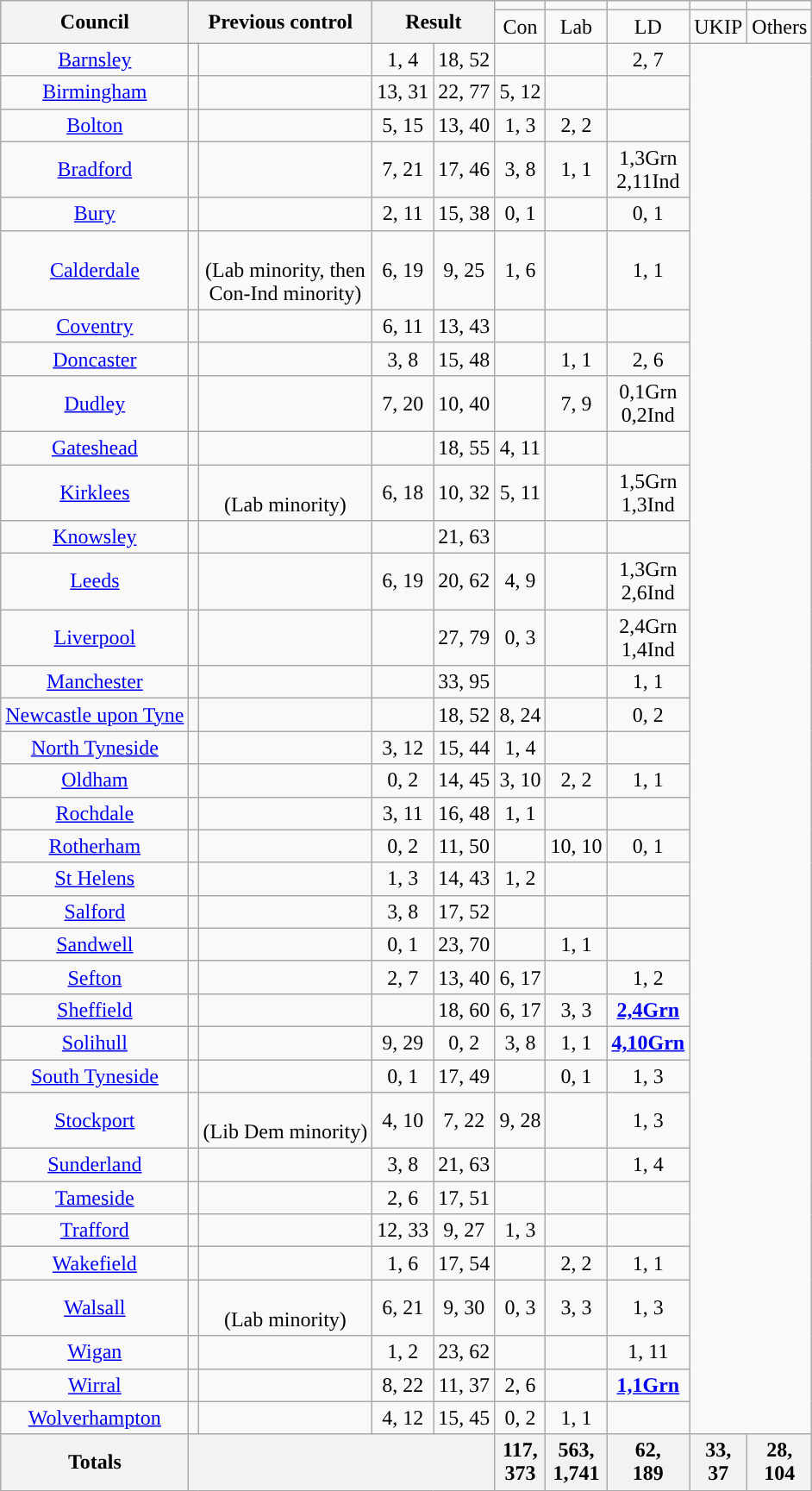<table class="wikitable sortable"  style="text-align:center">
<tr>
<th rowspan="2">Council</th>
<th colspan="2" rowspan="2">Previous control</th>
<th colspan="2" rowspan="2">Result</th>
<td></td>
<td></td>
<td></td>
<td></td>
<td></td>
</tr>
<tr>
<td>Con</td>
<td>Lab</td>
<td>LD</td>
<td>UKIP</td>
<td>Others</td>
</tr>
<tr>
<td><a href='#'>Barnsley</a></td>
<td></td>
<td></td>
<td>1, 4</td>
<td>18, 52</td>
<td></td>
<td></td>
<td>2, 7</td>
</tr>
<tr>
<td><a href='#'>Birmingham</a></td>
<td></td>
<td></td>
<td>13, 31</td>
<td>22, 77</td>
<td>5, 12</td>
<td></td>
<td></td>
</tr>
<tr>
<td><a href='#'>Bolton</a></td>
<td></td>
<td></td>
<td>5, 15</td>
<td>13, 40</td>
<td>1, 3</td>
<td>2, 2</td>
<td></td>
</tr>
<tr>
<td><a href='#'>Bradford</a></td>
<td></td>
<td></td>
<td>7, 21</td>
<td>17, 46</td>
<td>3, 8</td>
<td>1, 1</td>
<td>1,3Grn<br>2,11Ind</td>
</tr>
<tr>
<td><a href='#'>Bury</a></td>
<td></td>
<td></td>
<td>2, 11</td>
<td>15, 38</td>
<td>0, 1</td>
<td></td>
<td>0, 1</td>
</tr>
<tr>
<td><a href='#'>Calderdale</a></td>
<td></td>
<td> <br> (Lab minority, then<br>Con-Ind minority)</td>
<td>6, 19</td>
<td>9, 25</td>
<td>1, 6</td>
<td></td>
<td>1, 1</td>
</tr>
<tr>
<td><a href='#'>Coventry</a></td>
<td></td>
<td></td>
<td>6, 11</td>
<td>13, 43</td>
<td></td>
<td></td>
<td></td>
</tr>
<tr>
<td><a href='#'>Doncaster</a></td>
<td></td>
<td></td>
<td>3, 8</td>
<td>15, 48</td>
<td></td>
<td>1, 1</td>
<td>2, 6</td>
</tr>
<tr>
<td><a href='#'>Dudley</a></td>
<td></td>
<td></td>
<td>7, 20</td>
<td>10, 40</td>
<td></td>
<td>7, 9</td>
<td>0,1Grn<br>0,2Ind</td>
</tr>
<tr>
<td><a href='#'>Gateshead</a></td>
<td></td>
<td></td>
<td></td>
<td>18, 55</td>
<td>4, 11</td>
<td></td>
<td></td>
</tr>
<tr>
<td><a href='#'>Kirklees</a></td>
<td></td>
<td> <br> (Lab minority)</td>
<td>6, 18</td>
<td>10, 32</td>
<td>5, 11</td>
<td></td>
<td>1,5Grn<br>1,3Ind</td>
</tr>
<tr>
<td><a href='#'>Knowsley</a></td>
<td></td>
<td></td>
<td></td>
<td>21, 63</td>
<td></td>
<td></td>
<td></td>
</tr>
<tr>
<td><a href='#'>Leeds</a></td>
<td></td>
<td></td>
<td>6, 19</td>
<td>20, 62</td>
<td>4, 9</td>
<td></td>
<td>1,3Grn<br>2,6Ind</td>
</tr>
<tr>
<td><a href='#'>Liverpool</a></td>
<td></td>
<td></td>
<td></td>
<td>27, 79</td>
<td>0, 3</td>
<td></td>
<td>2,4Grn<br>1,4Ind</td>
</tr>
<tr>
<td><a href='#'>Manchester</a></td>
<td></td>
<td></td>
<td></td>
<td>33, 95</td>
<td></td>
<td></td>
<td>1, 1</td>
</tr>
<tr>
<td><a href='#'>Newcastle upon Tyne</a></td>
<td></td>
<td></td>
<td></td>
<td>18, 52</td>
<td>8, 24</td>
<td></td>
<td>0, 2</td>
</tr>
<tr>
<td><a href='#'>North Tyneside</a></td>
<td></td>
<td></td>
<td>3, 12</td>
<td>15, 44</td>
<td>1, 4</td>
<td></td>
<td></td>
</tr>
<tr>
<td><a href='#'>Oldham</a></td>
<td></td>
<td></td>
<td>0, 2</td>
<td>14, 45</td>
<td>3, 10</td>
<td>2, 2</td>
<td>1, 1</td>
</tr>
<tr>
<td><a href='#'>Rochdale</a></td>
<td></td>
<td></td>
<td>3, 11</td>
<td>16, 48</td>
<td>1, 1</td>
<td></td>
<td></td>
</tr>
<tr>
<td><a href='#'>Rotherham</a></td>
<td></td>
<td></td>
<td>0, 2</td>
<td>11, 50</td>
<td></td>
<td>10, 10</td>
<td>0, 1</td>
</tr>
<tr>
<td><a href='#'>St Helens</a></td>
<td></td>
<td></td>
<td>1, 3</td>
<td>14, 43</td>
<td>1, 2</td>
<td></td>
<td></td>
</tr>
<tr>
<td><a href='#'>Salford</a></td>
<td></td>
<td></td>
<td>3, 8</td>
<td>17, 52</td>
<td></td>
<td></td>
<td></td>
</tr>
<tr>
<td><a href='#'>Sandwell</a></td>
<td></td>
<td></td>
<td>0, 1</td>
<td>23, 70</td>
<td></td>
<td>1, 1</td>
<td></td>
</tr>
<tr>
<td><a href='#'>Sefton</a></td>
<td></td>
<td></td>
<td>2, 7</td>
<td>13, 40</td>
<td>6, 17</td>
<td></td>
<td>1, 2</td>
</tr>
<tr>
<td><a href='#'>Sheffield</a></td>
<td></td>
<td></td>
<td></td>
<td>18, 60</td>
<td>6, 17</td>
<td>3, 3</td>
<td style="background:"><strong><a href='#'>2,4Grn</a></strong></td>
</tr>
<tr>
<td><a href='#'>Solihull</a></td>
<td></td>
<td></td>
<td>9, 29</td>
<td>0, 2</td>
<td>3, 8</td>
<td>1, 1</td>
<td style="background:"><strong><a href='#'>4,10Grn</a></strong></td>
</tr>
<tr>
<td><a href='#'>South Tyneside</a></td>
<td></td>
<td></td>
<td>0, 1</td>
<td>17, 49</td>
<td></td>
<td>0, 1</td>
<td>1, 3</td>
</tr>
<tr>
<td><a href='#'>Stockport</a></td>
<td></td>
<td> <br> (Lib Dem minority)</td>
<td>4, 10</td>
<td>7, 22</td>
<td>9, 28</td>
<td></td>
<td>1, 3</td>
</tr>
<tr>
<td><a href='#'>Sunderland</a></td>
<td></td>
<td></td>
<td>3, 8</td>
<td>21, 63</td>
<td></td>
<td></td>
<td>1, 4</td>
</tr>
<tr>
<td><a href='#'>Tameside</a></td>
<td></td>
<td></td>
<td>2, 6</td>
<td>17, 51</td>
<td></td>
<td></td>
<td></td>
</tr>
<tr>
<td><a href='#'>Trafford</a></td>
<td></td>
<td></td>
<td>12, 33</td>
<td>9, 27</td>
<td>1, 3</td>
<td></td>
<td></td>
</tr>
<tr>
<td><a href='#'>Wakefield</a></td>
<td></td>
<td></td>
<td>1, 6</td>
<td>17, 54</td>
<td></td>
<td>2, 2</td>
<td>1, 1</td>
</tr>
<tr>
<td><a href='#'>Walsall</a></td>
<td></td>
<td> <br> (Lab minority)</td>
<td>6, 21</td>
<td>9, 30</td>
<td>0, 3</td>
<td>3, 3</td>
<td>1, 3</td>
</tr>
<tr>
<td><a href='#'>Wigan</a></td>
<td></td>
<td></td>
<td>1, 2</td>
<td>23, 62</td>
<td></td>
<td></td>
<td>1, 11</td>
</tr>
<tr>
<td><a href='#'>Wirral</a></td>
<td></td>
<td></td>
<td>8, 22</td>
<td>11, 37</td>
<td>2, 6</td>
<td></td>
<td style="background:"><strong><a href='#'>1,1Grn</a></strong></td>
</tr>
<tr>
<td><a href='#'>Wolverhampton</a></td>
<td></td>
<td></td>
<td>4, 12</td>
<td>15, 45</td>
<td>0, 2</td>
<td>1, 1</td>
<td></td>
</tr>
<tr>
<th>Totals</th>
<th colspan=4></th>
<th>117,<br> 373</th>
<th>563,<br> 1,741</th>
<th>62,<br> 189</th>
<th>33,<br> 37</th>
<th>28,<br> 104</th>
</tr>
</table>
